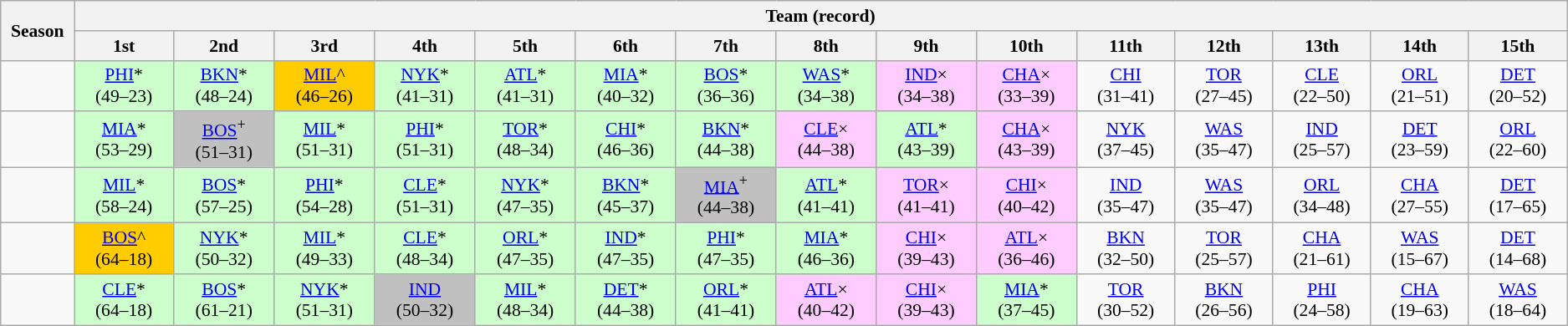<table class="wikitable" style="text-align:center; font-size:90%">
<tr>
<th rowspan="2" width=55px>Season</th>
<th colspan="15">Team (record)</th>
</tr>
<tr>
<th width=85px>1st</th>
<th width=85px>2nd</th>
<th width=85px>3rd</th>
<th width=85px>4th</th>
<th width=85px>5th</th>
<th width=85px>6th</th>
<th width=85px>7th</th>
<th width=85px>8th</th>
<th width=85px>9th</th>
<th width=85px>10th</th>
<th width=85px>11th</th>
<th width=85px>12th</th>
<th width=85px>13th</th>
<th width=85px>14th</th>
<th width=85px>15th</th>
</tr>
<tr>
<td></td>
<td bgcolor=#CCFFCC><a href='#'>PHI</a>*<br>(49–23)</td>
<td bgcolor=#CCFFCC><a href='#'>BKN</a>*<br>(48–24)</td>
<td bgcolor=#FFCC00><a href='#'>MIL</a>^<br>(46–26)</td>
<td bgcolor=#CCFFCC><a href='#'>NYK</a>*<br>(41–31)</td>
<td bgcolor=#CCFFCC><a href='#'>ATL</a>*<br>(41–31)</td>
<td bgcolor=#CCFFCC><a href='#'>MIA</a>*<br>(40–32)</td>
<td bgcolor=#CCFFCC><a href='#'>BOS</a>*<br>(36–36)</td>
<td bgcolor=#CCFFCC><a href='#'>WAS</a>*<br>(34–38)</td>
<td bgcolor=#FFCCFF><a href='#'>IND</a>×<br>(34–38)</td>
<td bgcolor=#FFCCFF><a href='#'>CHA</a>×<br>(33–39)</td>
<td><a href='#'>CHI</a><br>(31–41)</td>
<td><a href='#'>TOR</a><br>(27–45)</td>
<td><a href='#'>CLE</a><br>(22–50)</td>
<td><a href='#'>ORL</a><br>(21–51)</td>
<td><a href='#'>DET</a><br>(20–52)</td>
</tr>
<tr>
<td></td>
<td bgcolor=#CCFFCC><a href='#'>MIA</a>*<br>(53–29)</td>
<td bgcolor=#C0C0C0><a href='#'>BOS</a><sup>+</sup><br>(51–31)</td>
<td bgcolor=#CCFFCC><a href='#'>MIL</a>*<br>(51–31)</td>
<td bgcolor=#CCFFCC><a href='#'>PHI</a>*<br>(51–31)</td>
<td bgcolor=#CCFFCC><a href='#'>TOR</a>*<br>(48–34)</td>
<td bgcolor=#CCFFCC><a href='#'>CHI</a>*<br>(46–36)</td>
<td bgcolor=#CCFFCC><a href='#'>BKN</a>*<br>(44–38)</td>
<td bgcolor=#FFCCFF><a href='#'>CLE</a>×<br>(44–38)</td>
<td bgcolor=#CCFFCC><a href='#'>ATL</a>*<br>(43–39)</td>
<td bgcolor=#FFCCFF><a href='#'>CHA</a>×<br>(43–39)</td>
<td><a href='#'>NYK</a><br>(37–45)</td>
<td><a href='#'>WAS</a><br>(35–47)</td>
<td><a href='#'>IND</a><br>(25–57)</td>
<td><a href='#'>DET</a><br>(23–59)</td>
<td><a href='#'>ORL</a><br>(22–60)</td>
</tr>
<tr>
<td></td>
<td bgcolor=#CCFFCC><a href='#'>MIL</a>*<br>(58–24)</td>
<td bgcolor=#CCFFCC><a href='#'>BOS</a>*<br>(57–25)</td>
<td bgcolor=#CCFFCC><a href='#'>PHI</a>*<br>(54–28)</td>
<td bgcolor=#CCFFCC><a href='#'>CLE</a>*<br>(51–31)</td>
<td bgcolor=#CCFFCC><a href='#'>NYK</a>*<br>(47–35)</td>
<td bgcolor=#CCFFCC><a href='#'>BKN</a>*<br>(45–37)</td>
<td bgcolor=#C0C0C0><a href='#'>MIA</a><sup>+</sup><br>(44–38)</td>
<td bgcolor=#CCFFCC><a href='#'>ATL</a>*<br>(41–41)</td>
<td bgcolor=#FFCCFF><a href='#'>TOR</a>×<br>(41–41)</td>
<td bgcolor=#FFCCFF><a href='#'>CHI</a>×<br>(40–42)</td>
<td><a href='#'>IND</a><br>(35–47)</td>
<td><a href='#'>WAS</a><br>(35–47)</td>
<td><a href='#'>ORL</a><br>(34–48)</td>
<td><a href='#'>CHA</a><br>(27–55)</td>
<td><a href='#'>DET</a><br>(17–65)</td>
</tr>
<tr>
<td></td>
<td bgcolor=#FFCC00><a href='#'>BOS</a>^<br>(64–18)</td>
<td bgcolor=#CCFFCC><a href='#'>NYK</a>*<br>(50–32)</td>
<td bgcolor=#CCFFCC><a href='#'>MIL</a>*<br>(49–33)</td>
<td bgcolor=#CCFFCC><a href='#'>CLE</a>*<br>(48–34)</td>
<td bgcolor=#CCFFCC><a href='#'>ORL</a>*<br>(47–35)</td>
<td bgcolor=#CCFFCC><a href='#'>IND</a>*<br>(47–35)</td>
<td bgcolor=#CCFFCC><a href='#'>PHI</a>*<br>(47–35)</td>
<td bgcolor=#CCFFCC><a href='#'>MIA</a>*<br>(46–36)</td>
<td bgcolor=#FFCCFF><a href='#'>CHI</a>×<br>(39–43)</td>
<td bgcolor=#FFCCFF><a href='#'>ATL</a>×<br>(36–46)</td>
<td><a href='#'>BKN</a><br>(32–50)</td>
<td><a href='#'>TOR</a><br>(25–57)</td>
<td><a href='#'>CHA</a><br>(21–61)</td>
<td><a href='#'>WAS</a><br>(15–67)</td>
<td><a href='#'>DET</a><br>(14–68)</td>
</tr>
<tr>
<td></td>
<td bgcolor=#CCFFCC><a href='#'>CLE</a>*<br>(64–18)</td>
<td bgcolor=#CCFFCC><a href='#'>BOS</a>*<br>(61–21)</td>
<td bgcolor=#CCFFCC><a href='#'>NYK</a>*<br>(51–31)</td>
<td bgcolor=#C0C0C0><a href='#'>IND</a><br>(50–32)</td>
<td bgcolor=#CCFFCC><a href='#'>MIL</a>*<br>(48–34)</td>
<td bgcolor=#CCFFCC><a href='#'>DET</a>*<br>(44–38)</td>
<td bgcolor=#CCFFCC><a href='#'>ORL</a>*<br>(41–41)</td>
<td bgcolor=#FFCCFF><a href='#'>ATL</a>×<br>(40–42)</td>
<td bgcolor=#FFCCFF><a href='#'>CHI</a>×<br>(39–43)</td>
<td bgcolor=#CCFFCC><a href='#'>MIA</a>*<br>(37–45)</td>
<td><a href='#'>TOR</a><br>(30–52)</td>
<td><a href='#'>BKN</a><br>(26–56)</td>
<td><a href='#'>PHI</a><br>(24–58)</td>
<td><a href='#'>CHA</a><br>(19–63)</td>
<td><a href='#'>WAS</a><br>(18–64)</td>
</tr>
</table>
